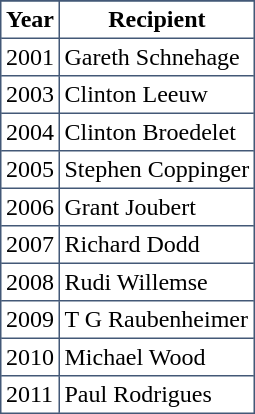<table cellpadding="3" cellspacing="4" border="1" style="border:#435877 solid 1px; border-collapse: collapse;">
<tr bgcolor="#d1e4fd">
</tr>
<tr>
<th><strong>Year</strong></th>
<th><strong>Recipient</strong></th>
</tr>
<tr>
<td>2001</td>
<td>Gareth Schnehage</td>
</tr>
<tr>
<td>2003</td>
<td>Clinton Leeuw</td>
</tr>
<tr>
<td>2004</td>
<td>Clinton Broedelet</td>
</tr>
<tr>
<td>2005</td>
<td>Stephen Coppinger</td>
</tr>
<tr>
<td>2006</td>
<td>Grant Joubert</td>
</tr>
<tr>
<td>2007</td>
<td>Richard Dodd</td>
</tr>
<tr>
<td>2008</td>
<td>Rudi Willemse</td>
</tr>
<tr>
<td>2009</td>
<td>T G Raubenheimer</td>
</tr>
<tr>
<td>2010</td>
<td>Michael Wood</td>
</tr>
<tr>
<td>2011</td>
<td>Paul Rodrigues</td>
</tr>
</table>
